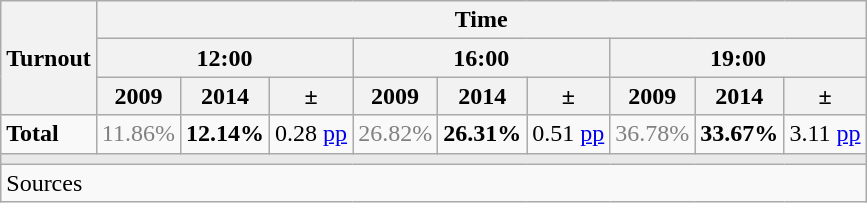<table class="wikitable sortable" style="text-align:right;">
<tr>
<th rowspan="3">Turnout</th>
<th colspan="9">Time</th>
</tr>
<tr>
<th colspan="3">12:00</th>
<th colspan="3">16:00</th>
<th colspan="3">19:00</th>
</tr>
<tr>
<th>2009</th>
<th>2014</th>
<th>±</th>
<th>2009</th>
<th>2014</th>
<th>±</th>
<th>2009</th>
<th>2014</th>
<th>±</th>
</tr>
<tr>
<td align="left"><strong>Total</strong></td>
<td style="color:gray;">11.86%</td>
<td><strong>12.14%</strong></td>
<td> 0.28 <a href='#'>pp</a></td>
<td style="color:gray;">26.82%</td>
<td><strong>26.31%</strong></td>
<td> 0.51 <a href='#'>pp</a></td>
<td style="color:gray;">36.78%</td>
<td><strong>33.67%</strong></td>
<td> 3.11 <a href='#'>pp</a></td>
</tr>
<tr>
<td colspan="10" bgcolor="#E9E9E9"></td>
</tr>
<tr>
<td align="left" colspan="10">Sources</td>
</tr>
</table>
